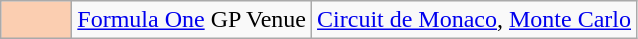<table class="wikitable">
<tr>
<td width=40px align=center style="background-color:#FBCEB1"></td>
<td><a href='#'>Formula One</a> GP Venue</td>
<td><a href='#'>Circuit de Monaco</a>, <a href='#'>Monte Carlo</a></td>
</tr>
</table>
